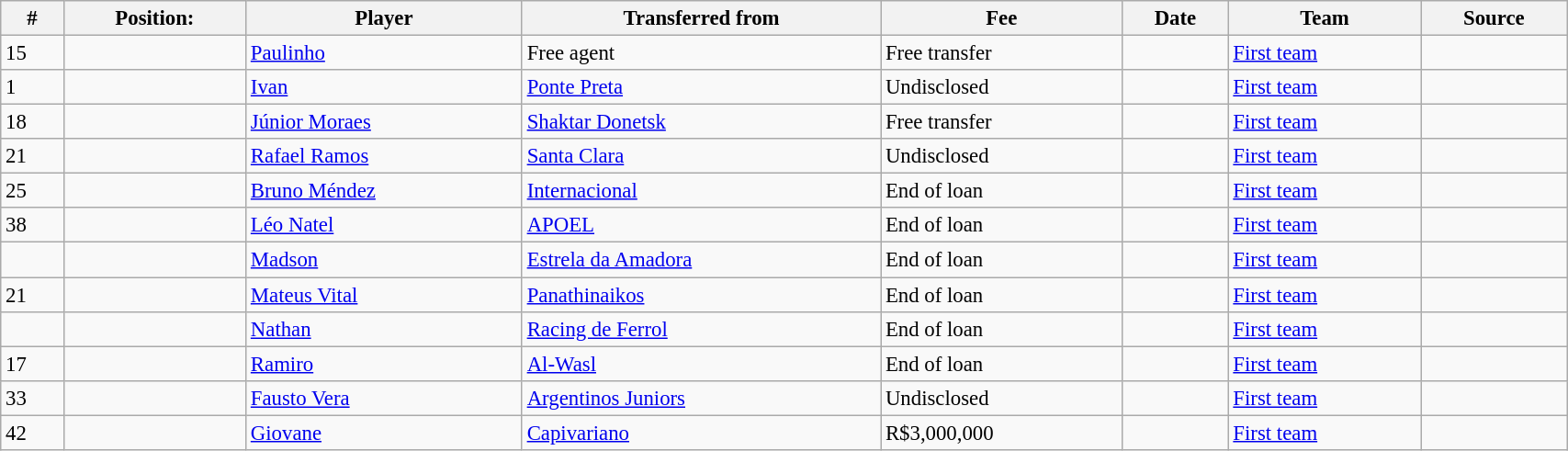<table class="wikitable sortable" style="width:90%; text-align:center; font-size:95%; text-align:left;">
<tr>
<th><strong>#</strong></th>
<th><strong>Position:</strong></th>
<th><strong>Player</strong></th>
<th><strong>Transferred from</strong></th>
<th><strong>Fee</strong></th>
<th><strong>Date</strong></th>
<th><strong>Team</strong></th>
<th><strong>Source</strong></th>
</tr>
<tr>
<td>15</td>
<td></td>
<td> <a href='#'>Paulinho</a></td>
<td>Free agent</td>
<td>Free transfer</td>
<td></td>
<td><a href='#'>First team</a></td>
<td></td>
</tr>
<tr>
<td>1</td>
<td></td>
<td> <a href='#'>Ivan</a></td>
<td> <a href='#'>Ponte Preta</a></td>
<td>Undisclosed</td>
<td></td>
<td><a href='#'>First team</a></td>
<td></td>
</tr>
<tr>
<td>18</td>
<td></td>
<td> <a href='#'>Júnior Moraes</a></td>
<td> <a href='#'>Shaktar Donetsk</a></td>
<td>Free transfer </td>
<td></td>
<td><a href='#'>First team</a></td>
<td></td>
</tr>
<tr>
<td>21</td>
<td></td>
<td> <a href='#'>Rafael Ramos</a></td>
<td> <a href='#'>Santa Clara</a></td>
<td>Undisclosed</td>
<td></td>
<td><a href='#'>First team</a></td>
<td></td>
</tr>
<tr>
<td>25</td>
<td></td>
<td> <a href='#'>Bruno Méndez</a></td>
<td> <a href='#'>Internacional</a></td>
<td>End of loan</td>
<td></td>
<td><a href='#'>First team</a></td>
<td></td>
</tr>
<tr>
<td>38</td>
<td></td>
<td> <a href='#'>Léo Natel</a></td>
<td> <a href='#'>APOEL</a></td>
<td>End of loan</td>
<td></td>
<td><a href='#'>First team</a></td>
<td></td>
</tr>
<tr>
<td></td>
<td></td>
<td> <a href='#'>Madson</a></td>
<td> <a href='#'>Estrela da Amadora</a></td>
<td>End of loan</td>
<td></td>
<td><a href='#'>First team</a></td>
<td></td>
</tr>
<tr>
<td>21</td>
<td></td>
<td> <a href='#'>Mateus Vital</a></td>
<td> <a href='#'>Panathinaikos</a></td>
<td>End of loan</td>
<td></td>
<td><a href='#'>First team</a></td>
<td></td>
</tr>
<tr>
<td></td>
<td></td>
<td> <a href='#'>Nathan</a></td>
<td> <a href='#'>Racing de Ferrol</a></td>
<td>End of loan</td>
<td></td>
<td><a href='#'>First team</a></td>
<td></td>
</tr>
<tr>
<td>17</td>
<td></td>
<td> <a href='#'>Ramiro</a></td>
<td> <a href='#'>Al-Wasl</a></td>
<td>End of loan</td>
<td></td>
<td><a href='#'>First team</a></td>
<td></td>
</tr>
<tr>
<td>33</td>
<td></td>
<td> <a href='#'>Fausto Vera</a></td>
<td> <a href='#'>Argentinos Juniors</a></td>
<td>Undisclosed </td>
<td></td>
<td><a href='#'>First team</a></td>
<td></td>
</tr>
<tr>
<td>42</td>
<td></td>
<td> <a href='#'>Giovane</a></td>
<td> <a href='#'>Capivariano</a></td>
<td>R$3,000,000</td>
<td></td>
<td><a href='#'>First team</a></td>
<td></td>
</tr>
</table>
